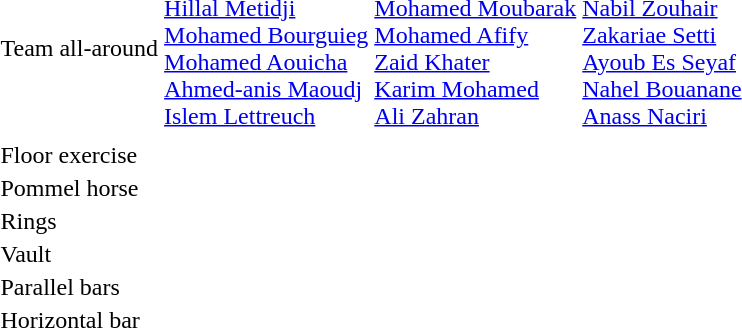<table>
<tr>
<td>Team all-around</td>
<td><br><a href='#'>Hillal Metidji</a><br><a href='#'>Mohamed Bourguieg</a><br><a href='#'>Mohamed Aouicha</a><br><a href='#'>Ahmed-anis Maoudj</a><br><a href='#'>Islem Lettreuch</a></td>
<td><br><a href='#'>Mohamed Moubarak</a><br><a href='#'>Mohamed Afify</a><br><a href='#'>Zaid Khater</a><br><a href='#'>Karim Mohamed</a><br><a href='#'>Ali Zahran</a></td>
<td><br><a href='#'>Nabil Zouhair</a><br><a href='#'>Zakariae Setti</a><br><a href='#'>Ayoub Es Seyaf</a><br><a href='#'>Nahel Bouanane</a><br><a href='#'>Anass Naciri</a></td>
</tr>
<tr>
<td></td>
<td></td>
<td></td>
<td></td>
</tr>
<tr>
<td>Floor exercise</td>
<td></td>
<td></td>
<td></td>
</tr>
<tr>
<td>Pommel horse</td>
<td></td>
<td></td>
<td></td>
</tr>
<tr>
<td>Rings</td>
<td></td>
<td></td>
<td></td>
</tr>
<tr>
<td>Vault</td>
<td></td>
<td></td>
<td></td>
</tr>
<tr>
<td>Parallel bars</td>
<td></td>
<td></td>
<td></td>
</tr>
<tr>
<td>Horizontal bar</td>
<td></td>
<td></td>
<td></td>
</tr>
</table>
